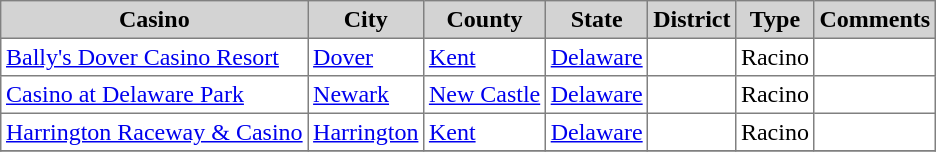<table class="toccolours sortable" border="1" cellpadding="3" style="border-collapse:collapse">
<tr bgcolor=lightgrey>
<th>Casino</th>
<th>City</th>
<th>County</th>
<th>State</th>
<th>District</th>
<th>Type</th>
<th>Comments<br><onlyinclude></th>
</tr>
<tr>
<td><a href='#'>Bally's Dover Casino Resort</a></td>
<td><a href='#'>Dover</a></td>
<td><a href='#'>Kent</a></td>
<td><a href='#'>Delaware</a></td>
<td></td>
<td>Racino</td>
<td></td>
</tr>
<tr>
<td><a href='#'>Casino at Delaware Park</a></td>
<td><a href='#'>Newark</a></td>
<td><a href='#'>New Castle</a></td>
<td><a href='#'>Delaware</a></td>
<td></td>
<td>Racino</td>
<td></td>
</tr>
<tr>
<td><a href='#'>Harrington Raceway & Casino</a></td>
<td><a href='#'>Harrington</a></td>
<td><a href='#'>Kent</a></td>
<td><a href='#'>Delaware</a></td>
<td></td>
<td>Racino</td>
<td></td>
</tr>
<tr>
</tr>
</table>
